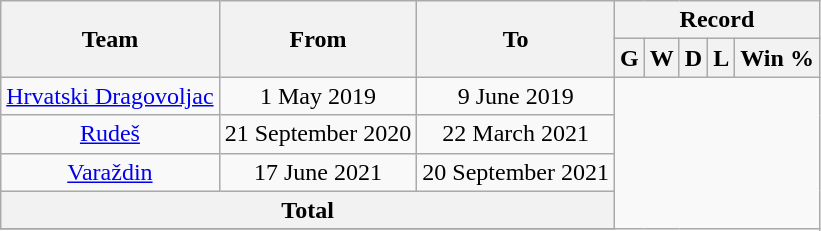<table class=wikitable style="text-align: center">
<tr>
<th rowspan="2">Team</th>
<th rowspan="2">From</th>
<th rowspan="2">To</th>
<th colspan="8">Record</th>
</tr>
<tr>
<th>G</th>
<th>W</th>
<th>D</th>
<th>L</th>
<th>Win %</th>
</tr>
<tr>
<td><a href='#'>Hrvatski Dragovoljac</a></td>
<td>1 May 2019</td>
<td>9 June 2019<br></td>
</tr>
<tr>
<td><a href='#'>Rudeš</a></td>
<td>21 September 2020</td>
<td>22 March 2021<br></td>
</tr>
<tr>
<td><a href='#'>Varaždin</a></td>
<td>17 June 2021</td>
<td>20 September 2021<br></td>
</tr>
<tr>
<th colspan="3">Total<br></th>
</tr>
<tr>
</tr>
</table>
